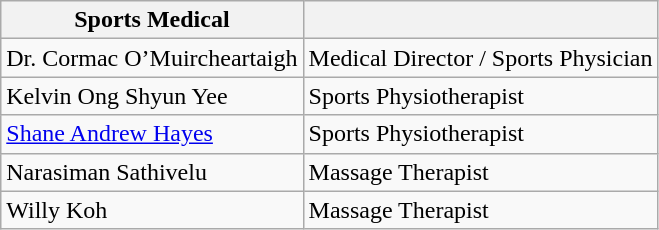<table class="wikitable">
<tr>
<th>Sports Medical</th>
<th></th>
</tr>
<tr>
<td>Dr. Cormac O’Muircheartaigh</td>
<td>Medical Director / Sports Physician</td>
</tr>
<tr>
<td>Kelvin Ong Shyun Yee</td>
<td>Sports Physiotherapist</td>
</tr>
<tr>
<td><a href='#'>Shane Andrew Hayes</a></td>
<td>Sports Physiotherapist</td>
</tr>
<tr>
<td>Narasiman Sathivelu</td>
<td>Massage Therapist</td>
</tr>
<tr>
<td>Willy Koh</td>
<td>Massage Therapist</td>
</tr>
</table>
